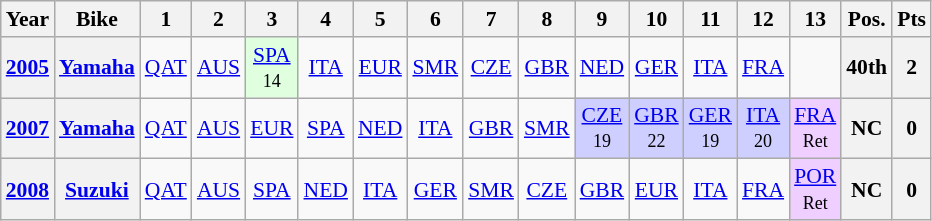<table class="wikitable" style="text-align:center; font-size:90%">
<tr>
<th>Year</th>
<th>Bike</th>
<th>1</th>
<th>2</th>
<th>3</th>
<th>4</th>
<th>5</th>
<th>6</th>
<th>7</th>
<th>8</th>
<th>9</th>
<th>10</th>
<th>11</th>
<th>12</th>
<th>13</th>
<th>Pos.</th>
<th>Pts</th>
</tr>
<tr>
<th><a href='#'>2005</a></th>
<th><a href='#'>Yamaha</a></th>
<td><a href='#'>QAT</a></td>
<td><a href='#'>AUS</a></td>
<td style="background:#DFFFDF;"><a href='#'>SPA</a><br><small>14</small></td>
<td><a href='#'>ITA</a></td>
<td><a href='#'>EUR</a></td>
<td><a href='#'>SMR</a></td>
<td><a href='#'>CZE</a></td>
<td><a href='#'>GBR</a></td>
<td><a href='#'>NED</a></td>
<td><a href='#'>GER</a></td>
<td><a href='#'>ITA</a></td>
<td><a href='#'>FRA</a></td>
<td></td>
<th>40th</th>
<th>2</th>
</tr>
<tr>
<th><a href='#'>2007</a></th>
<th><a href='#'>Yamaha</a></th>
<td><a href='#'>QAT</a></td>
<td><a href='#'>AUS</a></td>
<td><a href='#'>EUR</a></td>
<td><a href='#'>SPA</a></td>
<td><a href='#'>NED</a></td>
<td><a href='#'>ITA</a></td>
<td><a href='#'>GBR</a></td>
<td><a href='#'>SMR</a></td>
<td style="background:#CFCFFF;"><a href='#'>CZE</a><br><small>19</small></td>
<td style="background:#CFCFFF;"><a href='#'>GBR</a><br><small>22</small></td>
<td style="background:#CFCFFF;"><a href='#'>GER</a><br><small>19</small></td>
<td style="background:#CFCFFF;"><a href='#'>ITA</a><br><small>20</small></td>
<td style="background:#EFCFFF;"><a href='#'>FRA</a><br><small>Ret</small></td>
<th>NC</th>
<th>0</th>
</tr>
<tr>
<th><a href='#'>2008</a></th>
<th><a href='#'>Suzuki</a></th>
<td><a href='#'>QAT</a></td>
<td><a href='#'>AUS</a></td>
<td><a href='#'>SPA</a></td>
<td><a href='#'>NED</a></td>
<td><a href='#'>ITA</a></td>
<td><a href='#'>GER</a></td>
<td><a href='#'>SMR</a></td>
<td><a href='#'>CZE</a></td>
<td><a href='#'>GBR</a></td>
<td><a href='#'>EUR</a></td>
<td><a href='#'>ITA</a></td>
<td><a href='#'>FRA</a></td>
<td style="background:#EFCFFF;"><a href='#'>POR</a><br><small>Ret</small></td>
<th>NC</th>
<th>0</th>
</tr>
</table>
